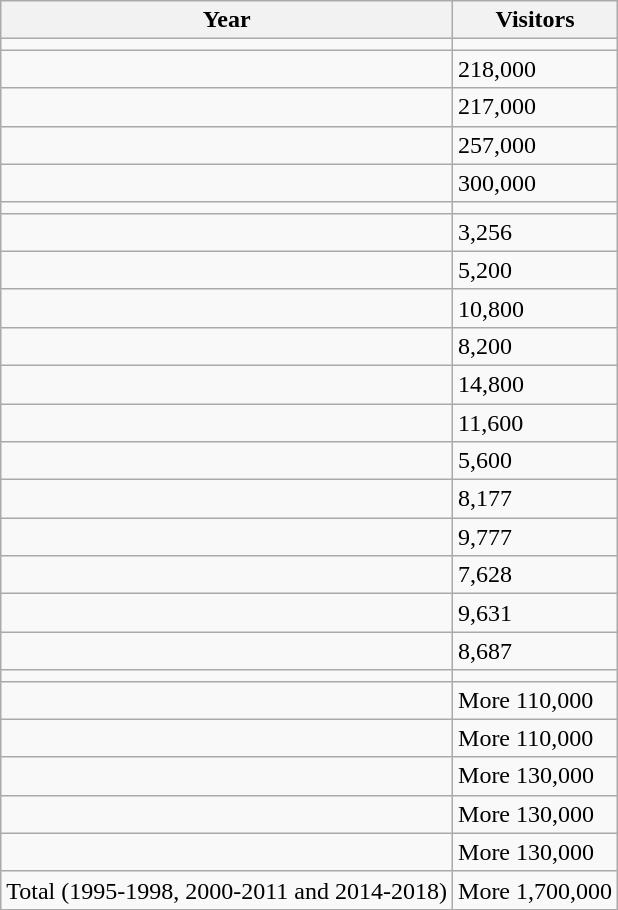<table class="wikitable sortable">
<tr>
<th>Year</th>
<th>Visitors</th>
</tr>
<tr>
<td></td>
<td></td>
</tr>
<tr>
<td></td>
<td> 218,000</td>
</tr>
<tr>
<td></td>
<td> 217,000</td>
</tr>
<tr>
<td></td>
<td> 257,000</td>
</tr>
<tr>
<td></td>
<td> 300,000</td>
</tr>
<tr>
<td></td>
<td></td>
</tr>
<tr>
<td></td>
<td> 3,256</td>
</tr>
<tr>
<td></td>
<td> 5,200</td>
</tr>
<tr>
<td></td>
<td> 10,800</td>
</tr>
<tr>
<td></td>
<td> 8,200</td>
</tr>
<tr>
<td></td>
<td> 14,800</td>
</tr>
<tr>
<td></td>
<td> 11,600</td>
</tr>
<tr>
<td></td>
<td> 5,600</td>
</tr>
<tr>
<td></td>
<td> 8,177</td>
</tr>
<tr>
<td></td>
<td> 9,777</td>
</tr>
<tr>
<td></td>
<td> 7,628</td>
</tr>
<tr>
<td></td>
<td> 9,631</td>
</tr>
<tr>
<td></td>
<td> 8,687</td>
</tr>
<tr>
<td></td>
<td></td>
</tr>
<tr>
<td></td>
<td> More 110,000</td>
</tr>
<tr>
<td></td>
<td> More 110,000</td>
</tr>
<tr>
<td></td>
<td> More 130,000</td>
</tr>
<tr>
<td></td>
<td> More 130,000</td>
</tr>
<tr>
<td></td>
<td> More 130,000</td>
</tr>
<tr>
<td>Total (1995-1998, 2000-2011 and 2014-2018)</td>
<td>More 1,700,000</td>
</tr>
</table>
